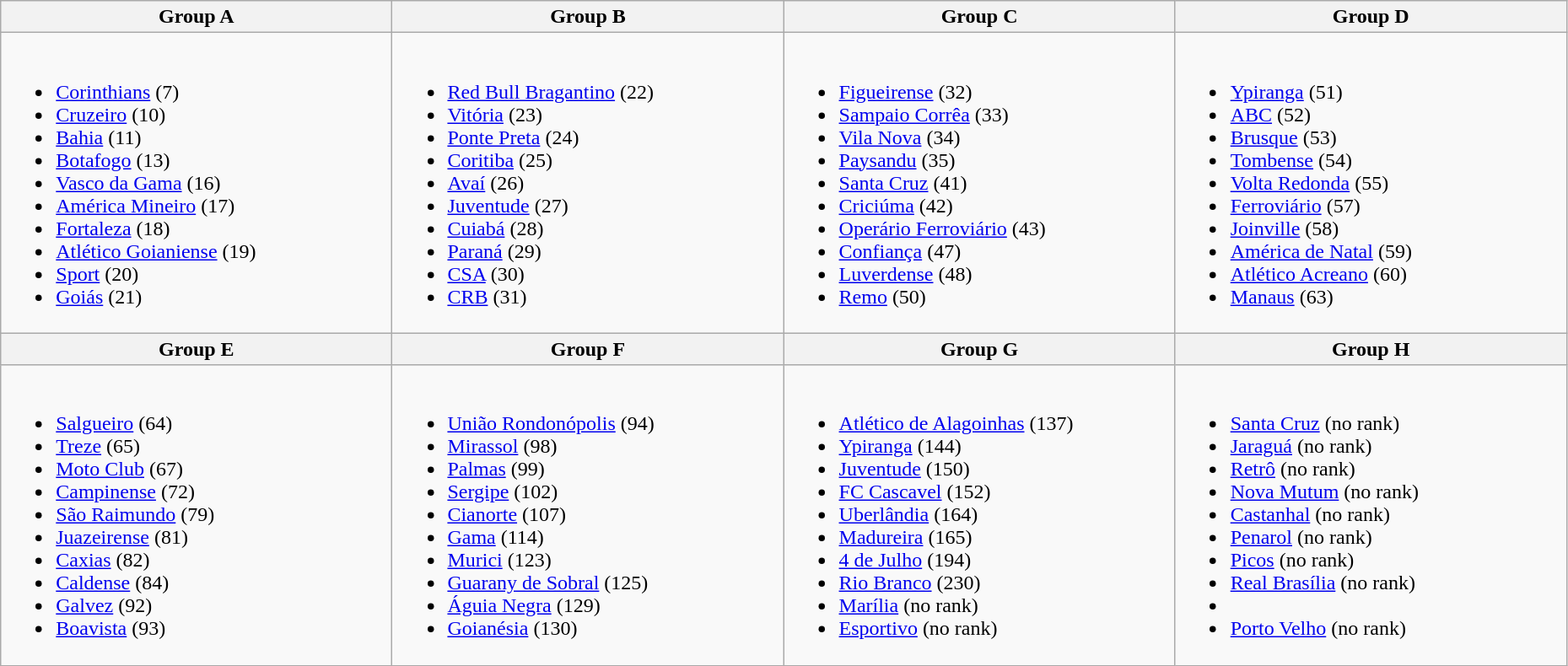<table class="wikitable" width=98%>
<tr>
<th width=25%>Group A</th>
<th width=25%>Group B</th>
<th width=25%>Group C</th>
<th width=25%>Group D</th>
</tr>
<tr>
<td><br><ul><li> <a href='#'>Corinthians</a> (7)</li><li> <a href='#'>Cruzeiro</a> (10)</li><li> <a href='#'>Bahia</a> (11)</li><li> <a href='#'>Botafogo</a> (13)</li><li> <a href='#'>Vasco da Gama</a> (16)</li><li> <a href='#'>América Mineiro</a> (17)</li><li> <a href='#'>Fortaleza</a> (18)</li><li> <a href='#'>Atlético Goianiense</a> (19)</li><li> <a href='#'>Sport</a> (20)</li><li> <a href='#'>Goiás</a> (21)</li></ul></td>
<td><br><ul><li> <a href='#'>Red Bull Bragantino</a> (22)</li><li> <a href='#'>Vitória</a> (23)</li><li> <a href='#'>Ponte Preta</a> (24)</li><li> <a href='#'>Coritiba</a> (25)</li><li> <a href='#'>Avaí</a> (26)</li><li> <a href='#'>Juventude</a> (27)</li><li> <a href='#'>Cuiabá</a> (28)</li><li> <a href='#'>Paraná</a> (29)</li><li> <a href='#'>CSA</a> (30)</li><li> <a href='#'>CRB</a> (31)</li></ul></td>
<td><br><ul><li> <a href='#'>Figueirense</a> (32)</li><li> <a href='#'>Sampaio Corrêa</a> (33)</li><li> <a href='#'>Vila Nova</a> (34)</li><li> <a href='#'>Paysandu</a> (35)</li><li> <a href='#'>Santa Cruz</a> (41)</li><li> <a href='#'>Criciúma</a> (42)</li><li> <a href='#'>Operário Ferroviário</a> (43)</li><li> <a href='#'>Confiança</a> (47)</li><li> <a href='#'>Luverdense</a> (48)</li><li> <a href='#'>Remo</a> (50)</li></ul></td>
<td><br><ul><li> <a href='#'>Ypiranga</a> (51)</li><li> <a href='#'>ABC</a> (52)</li><li> <a href='#'>Brusque</a> (53)</li><li> <a href='#'>Tombense</a> (54)</li><li> <a href='#'>Volta Redonda</a> (55)</li><li> <a href='#'>Ferroviário</a> (57)</li><li> <a href='#'>Joinville</a> (58)</li><li> <a href='#'>América de Natal</a> (59)</li><li> <a href='#'>Atlético Acreano</a> (60)</li><li> <a href='#'>Manaus</a> (63)</li></ul></td>
</tr>
<tr>
<th width=25%>Group E</th>
<th width=25%>Group F</th>
<th width=25%>Group G</th>
<th width=25%>Group H</th>
</tr>
<tr>
<td><br><ul><li> <a href='#'>Salgueiro</a> (64)</li><li> <a href='#'>Treze</a> (65)</li><li> <a href='#'>Moto Club</a> (67)</li><li> <a href='#'>Campinense</a> (72)</li><li> <a href='#'>São Raimundo</a> (79)</li><li> <a href='#'>Juazeirense</a> (81)</li><li> <a href='#'>Caxias</a> (82)</li><li> <a href='#'>Caldense</a> (84)</li><li> <a href='#'>Galvez</a> (92)</li><li> <a href='#'>Boavista</a> (93)</li></ul></td>
<td><br><ul><li> <a href='#'>União Rondonópolis</a> (94)</li><li> <a href='#'>Mirassol</a> (98)</li><li> <a href='#'>Palmas</a> (99)</li><li> <a href='#'>Sergipe</a> (102)</li><li> <a href='#'>Cianorte</a> (107)</li><li> <a href='#'>Gama</a> (114)</li><li> <a href='#'>Murici</a> (123)</li><li> <a href='#'>Guarany de Sobral</a> (125)</li><li> <a href='#'>Águia Negra</a> (129)</li><li> <a href='#'>Goianésia</a> (130)</li></ul></td>
<td><br><ul><li> <a href='#'>Atlético de Alagoinhas</a> (137)</li><li> <a href='#'>Ypiranga</a> (144)</li><li> <a href='#'>Juventude</a> (150)</li><li> <a href='#'>FC Cascavel</a> (152)</li><li> <a href='#'>Uberlândia</a> (164)</li><li> <a href='#'>Madureira</a> (165)</li><li> <a href='#'>4 de Julho</a> (194)</li><li> <a href='#'>Rio Branco</a> (230)</li><li> <a href='#'>Marília</a> (no rank)</li><li> <a href='#'>Esportivo</a> (no rank)</li></ul></td>
<td><br><ul><li> <a href='#'>Santa Cruz</a> (no rank)</li><li> <a href='#'>Jaraguá</a> (no rank)</li><li> <a href='#'>Retrô</a> (no rank)</li><li> <a href='#'>Nova Mutum</a> (no rank)</li><li> <a href='#'>Castanhal</a> (no rank)</li><li> <a href='#'>Penarol</a> (no rank)</li><li> <a href='#'>Picos</a> (no rank)</li><li> <a href='#'>Real Brasília</a> (no rank)</li><li></li><li> <a href='#'>Porto Velho</a> (no rank)</li></ul></td>
</tr>
</table>
